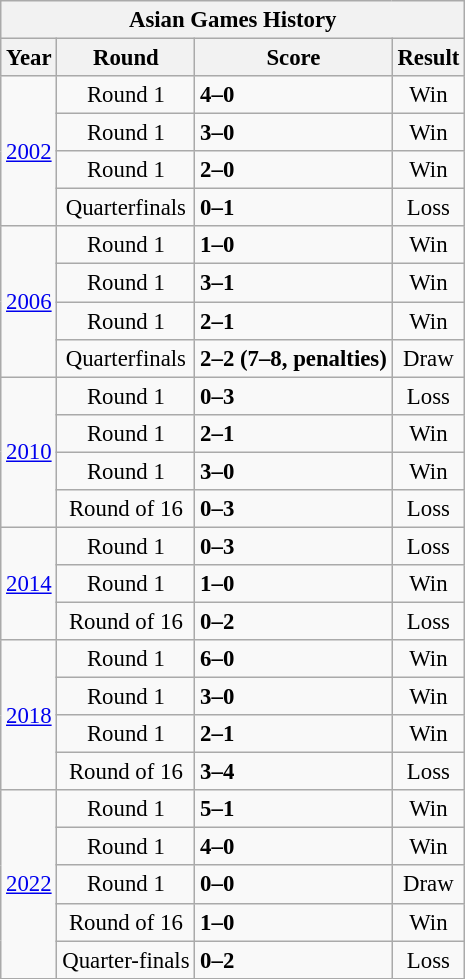<table class="wikitable" style="text-align: center;font-size:95%;">
<tr>
<th colspan=4>Asian Games History</th>
</tr>
<tr>
<th>Year</th>
<th>Round</th>
<th>Score</th>
<th>Result</th>
</tr>
<tr>
<td rowspan=4><a href='#'>2002</a></td>
<td>Round 1</td>
<td align="left"> <strong>4–0</strong> </td>
<td>Win</td>
</tr>
<tr>
<td>Round 1</td>
<td align="left"> <strong>3–0</strong> </td>
<td>Win</td>
</tr>
<tr>
<td>Round 1</td>
<td align="left"> <strong>2–0</strong> </td>
<td>Win</td>
</tr>
<tr>
<td>Quarterfinals</td>
<td align="left"> <strong>0–1</strong> </td>
<td>Loss</td>
</tr>
<tr>
<td rowspan=4><a href='#'>2006</a></td>
<td>Round 1</td>
<td align="left"> <strong>1–0</strong> </td>
<td>Win</td>
</tr>
<tr>
<td>Round 1</td>
<td align="left"> <strong>3–1</strong> </td>
<td>Win</td>
</tr>
<tr>
<td>Round 1</td>
<td align="left"> <strong>2–1</strong> </td>
<td>Win</td>
</tr>
<tr>
<td>Quarterfinals</td>
<td align="left"> <strong>2–2 (7–8, penalties)</strong> </td>
<td>Draw</td>
</tr>
<tr>
<td rowspan=4><a href='#'>2010</a></td>
<td>Round 1</td>
<td align="left"> <strong>0–3</strong> </td>
<td>Loss</td>
</tr>
<tr>
<td>Round 1</td>
<td align="left"> <strong>2–1</strong> </td>
<td>Win</td>
</tr>
<tr>
<td>Round 1</td>
<td align="left"> <strong>3–0</strong> </td>
<td>Win</td>
</tr>
<tr>
<td>Round of 16</td>
<td align="left"> <strong>0–3</strong> </td>
<td>Loss</td>
</tr>
<tr>
<td rowspan=3><a href='#'>2014</a></td>
<td>Round 1</td>
<td align="left"> <strong>0–3</strong> </td>
<td>Loss</td>
</tr>
<tr>
<td>Round 1</td>
<td align="left"> <strong>1–0</strong> </td>
<td>Win</td>
</tr>
<tr>
<td>Round of 16</td>
<td align="left"> <strong>0–2</strong> </td>
<td>Loss</td>
</tr>
<tr>
<td rowspan=4><a href='#'>2018</a></td>
<td>Round 1</td>
<td align="left"> <strong>6–0</strong> </td>
<td>Win</td>
</tr>
<tr>
<td>Round 1</td>
<td align="left"> <strong>3–0</strong> </td>
<td>Win</td>
</tr>
<tr>
<td>Round 1</td>
<td align="left"> <strong>2–1</strong> </td>
<td>Win</td>
</tr>
<tr>
<td>Round of 16</td>
<td align="left"> <strong>3–4</strong> </td>
<td>Loss</td>
</tr>
<tr>
<td rowspan=5><a href='#'>2022</a></td>
<td>Round 1</td>
<td align="left"> <strong>5–1</strong> </td>
<td>Win</td>
</tr>
<tr>
<td>Round 1</td>
<td align="left"> <strong>4–0</strong> </td>
<td>Win</td>
</tr>
<tr>
<td>Round 1</td>
<td align="left"> <strong>0–0</strong> </td>
<td>Draw</td>
</tr>
<tr>
<td>Round of 16</td>
<td align="left"> <strong>1–0</strong> </td>
<td>Win</td>
</tr>
<tr>
<td>Quarter-finals</td>
<td align="left"> <strong>0–2</strong> </td>
<td>Loss</td>
</tr>
</table>
